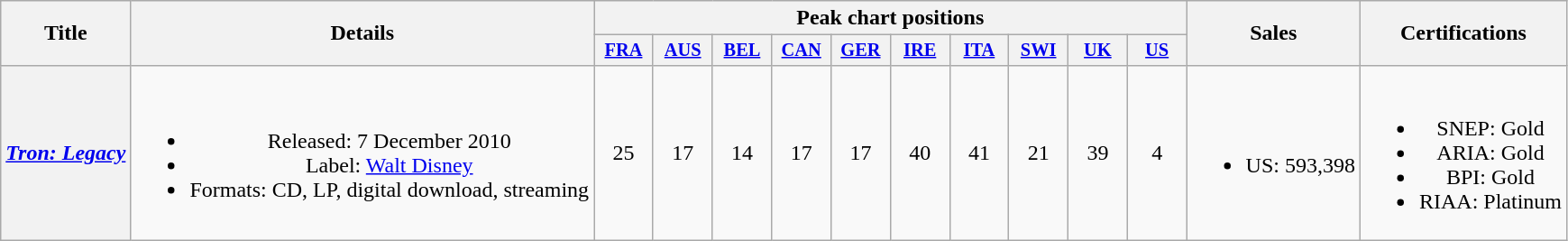<table class="wikitable plainrowheaders" style="text-align:center;">
<tr>
<th scope="col" rowspan="2">Title</th>
<th scope="col" rowspan="2">Details</th>
<th scope="col" colspan="10">Peak chart positions</th>
<th scope="col" rowspan="2">Sales</th>
<th scope="col" rowspan="2">Certifications</th>
</tr>
<tr>
<th scope="col" style="width:2.75em;font-size:85%;"><a href='#'>FRA</a><br></th>
<th scope="col" style="width:2.75em;font-size:85%;"><a href='#'>AUS</a><br></th>
<th scope="col" style="width:2.75em;font-size:85%;"><a href='#'>BEL</a><br></th>
<th scope="col" style="width:2.75em;font-size:85%;"><a href='#'>CAN</a><br></th>
<th scope="col" style="width:2.75em;font-size:85%;"><a href='#'>GER</a><br></th>
<th scope="col" style="width:2.75em;font-size:85%;"><a href='#'>IRE</a><br></th>
<th scope="col" style="width:2.75em;font-size:85%;"><a href='#'>ITA</a><br></th>
<th scope="col" style="width:2.75em;font-size:85%;"><a href='#'>SWI</a><br></th>
<th scope="col" style="width:2.75em;font-size:85%;"><a href='#'>UK</a><br></th>
<th scope="col" style="width:2.75em;font-size:85%;"><a href='#'>US</a><br></th>
</tr>
<tr>
<th scope="row"><em><a href='#'>Tron: Legacy</a></em></th>
<td><br><ul><li>Released: 7 December 2010 </li><li>Label: <a href='#'>Walt Disney</a></li><li>Formats: CD, LP, digital download, streaming</li></ul></td>
<td>25</td>
<td>17</td>
<td>14</td>
<td>17</td>
<td>17</td>
<td>40</td>
<td>41</td>
<td>21</td>
<td>39</td>
<td>4</td>
<td><br><ul><li>US: 593,398</li></ul></td>
<td><br><ul><li>SNEP: Gold</li><li>ARIA: Gold</li><li>BPI: Gold</li><li>RIAA: Platinum</li></ul></td>
</tr>
</table>
